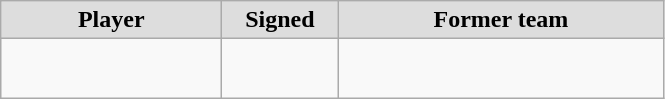<table class="wikitable" style="text-align: center">
<tr align="center" bgcolor="#dddddd">
<td style="width:140px"><strong>Player</strong></td>
<td style="width:70px"><strong>Signed</strong></td>
<td style="width:210px"><strong>Former team</strong></td>
</tr>
<tr style="height:40px">
<td></td>
<td style="font-size: 80%"></td>
<td></td>
</tr>
</table>
